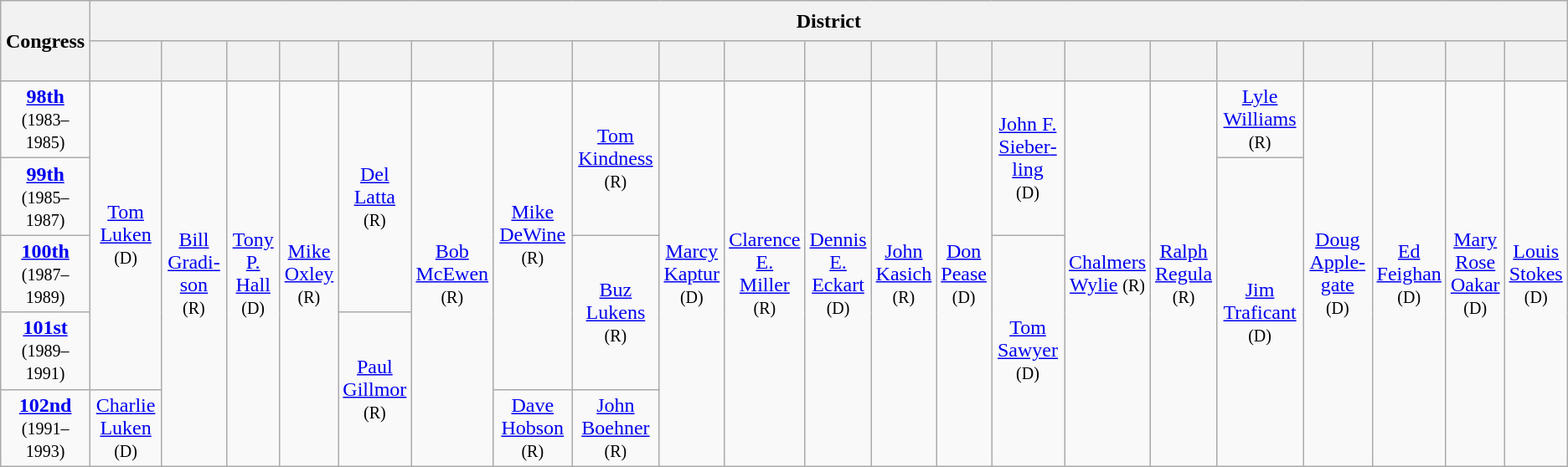<table class=wikitable style="text-align:center">
<tr style="height:2em">
<th rowspan=2>Congress</th>
<th colspan=21>District</th>
</tr>
<tr style="height:2em">
<th></th>
<th></th>
<th></th>
<th></th>
<th></th>
<th></th>
<th></th>
<th></th>
<th></th>
<th></th>
<th></th>
<th></th>
<th></th>
<th></th>
<th></th>
<th></th>
<th></th>
<th></th>
<th></th>
<th></th>
<th></th>
</tr>
<tr style="height:2em">
<td><strong><a href='#'>98th</a></strong><br><small>(1983–1985)</small></td>
<td rowspan=4 ><a href='#'>Tom<br>Luken</a><br><small>(D)</small></td>
<td rowspan=5 ><a href='#'>Bill<br>Gradi­son</a><br><small>(R)</small></td>
<td rowspan=5 ><a href='#'>Tony P.<br>Hall</a> <small>(D)</small></td>
<td rowspan=5 ><a href='#'>Mike<br>Oxley</a><br><small>(R)</small></td>
<td rowspan=3 ><a href='#'>Del<br>Latta</a><br><small>(R)</small></td>
<td rowspan=5 ><a href='#'>Bob<br>McEwen</a><br><small>(R)</small></td>
<td rowspan=4 ><a href='#'>Mike<br>DeWine</a><br><small>(R)</small></td>
<td rowspan=2 ><a href='#'>Tom<br>Kindness</a><br><small>(R)</small></td>
<td rowspan=5 ><a href='#'>Marcy<br>Kaptur</a><br><small>(D)</small></td>
<td rowspan=5 ><a href='#'>Clarence<br>E.<br>Miller</a><br><small>(R)</small></td>
<td rowspan=5 ><a href='#'>Dennis<br>E.<br>Eckart</a><br><small>(D)</small></td>
<td rowspan=5 ><a href='#'>John<br>Kasich</a><br><small>(R)</small></td>
<td rowspan=5 ><a href='#'>Don<br>Pease</a><br><small>(D)</small></td>
<td rowspan=2 ><a href='#'>John F.<br>Sieber­ling</a><br><small>(D)</small></td>
<td rowspan=5 ><a href='#'>Chalmers<br>Wylie</a> <small>(R)</small></td>
<td rowspan=5 ><a href='#'>Ralph<br>Regula</a><br><small>(R)</small></td>
<td><a href='#'>Lyle<br>Williams</a> <small>(R)</small></td>
<td rowspan=5 ><a href='#'>Doug<br>Apple­gate</a><br><small>(D)</small></td>
<td rowspan=5 ><a href='#'>Ed<br>Feighan</a><br><small>(D)</small></td>
<td rowspan=5 ><a href='#'>Mary<br>Rose<br>Oakar</a><br> <small>(D)</small></td>
<td rowspan=5 ><a href='#'>Louis<br>Stokes</a><br><small>(D)</small></td>
</tr>
<tr style="height:2em">
<td><strong><a href='#'>99th</a></strong><br><small>(1985–1987)</small></td>
<td rowspan=4 ><a href='#'>Jim<br>Trafi­cant</a><br><small>(D)</small></td>
</tr>
<tr style="height:2em">
<td><strong><a href='#'>100th</a></strong><br><small>(1987–1989)</small></td>
<td rowspan=2 ><a href='#'>Buz<br>Lukens</a><br><small>(R)</small></td>
<td rowspan=3 ><a href='#'>Tom<br>Sawyer</a><br><small>(D)</small></td>
</tr>
<tr style="height:2em">
<td><strong><a href='#'>101st</a></strong><br><small>(1989–1991)</small></td>
<td rowspan=2 ><a href='#'>Paul<br>Gillmor</a><br><small>(R)</small></td>
</tr>
<tr style="height:2em">
<td><strong><a href='#'>102nd</a></strong><br><small>(1991–1993)</small></td>
<td><a href='#'>Charlie<br>Luken</a> <small>(D)</small></td>
<td><a href='#'>Dave<br>Hobson</a> <small>(R)</small></td>
<td><a href='#'>John<br>Boehner</a> <small>(R)</small></td>
</tr>
</table>
